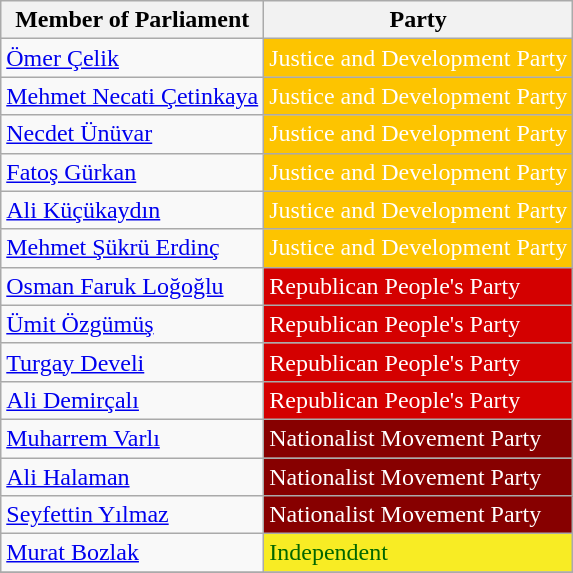<table class="wikitable">
<tr>
<th>Member of Parliament</th>
<th>Party</th>
</tr>
<tr>
<td><a href='#'>Ömer Çelik</a></td>
<td style="background:#FDC400; color:white">Justice and Development Party</td>
</tr>
<tr>
<td><a href='#'>Mehmet Necati Çetinkaya</a></td>
<td style="background:#FDC400; color:white">Justice and Development Party</td>
</tr>
<tr>
<td><a href='#'>Necdet Ünüvar</a></td>
<td style="background:#FDC400; color:white">Justice and Development Party</td>
</tr>
<tr>
<td><a href='#'>Fatoş Gürkan</a></td>
<td style="background:#FDC400; color:white">Justice and Development Party</td>
</tr>
<tr>
<td><a href='#'>Ali Küçükaydın</a></td>
<td style="background:#FDC400; color:white">Justice and Development Party</td>
</tr>
<tr>
<td><a href='#'>Mehmet Şükrü Erdinç</a></td>
<td style="background:#FDC400; color:white">Justice and Development Party</td>
</tr>
<tr>
<td><a href='#'>Osman Faruk Loğoğlu</a></td>
<td style="background:#D40000; color:white">Republican People's Party</td>
</tr>
<tr>
<td><a href='#'>Ümit Özgümüş</a></td>
<td style="background:#D40000; color:white">Republican People's Party</td>
</tr>
<tr>
<td><a href='#'>Turgay Develi</a></td>
<td style="background:#D40000; color:white">Republican People's Party</td>
</tr>
<tr>
<td><a href='#'>Ali Demirçalı</a></td>
<td style="background:#D40000; color:white">Republican People's Party</td>
</tr>
<tr>
<td><a href='#'>Muharrem Varlı</a></td>
<td style="background:#870000; color:white">Nationalist Movement Party</td>
</tr>
<tr>
<td><a href='#'>Ali Halaman</a></td>
<td style="background:#870000; color:white">Nationalist Movement Party</td>
</tr>
<tr>
<td><a href='#'>Seyfettin Yılmaz</a></td>
<td style="background:#870000; color:white">Nationalist Movement Party</td>
</tr>
<tr>
<td><a href='#'>Murat Bozlak</a></td>
<td style="background:#F8EC24; color:#006600">Independent</td>
</tr>
<tr>
</tr>
</table>
